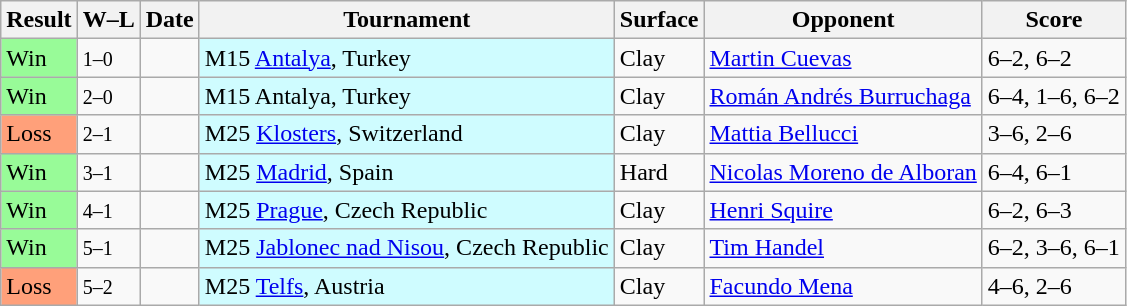<table class="sortable wikitable nowrap">
<tr>
<th>Result</th>
<th class="unsortable">W–L</th>
<th>Date</th>
<th>Tournament</th>
<th>Surface</th>
<th>Opponent</th>
<th class="unsortable">Score</th>
</tr>
<tr>
<td bgcolor=98FB98>Win</td>
<td><small>1–0</small></td>
<td></td>
<td style="background:#cffcff;">M15 <a href='#'>Antalya</a>, Turkey</td>
<td>Clay</td>
<td> <a href='#'>Martin Cuevas</a></td>
<td>6–2, 6–2</td>
</tr>
<tr>
<td bgcolor=98FB98>Win</td>
<td><small>2–0</small></td>
<td></td>
<td style="background:#cffcff;">M15 Antalya, Turkey</td>
<td>Clay</td>
<td> <a href='#'>Román Andrés Burruchaga</a></td>
<td>6–4, 1–6, 6–2</td>
</tr>
<tr>
<td bgcolor=FFA07A>Loss</td>
<td><small>2–1</small></td>
<td></td>
<td style="background:#cffcff;">M25 <a href='#'>Klosters</a>, Switzerland</td>
<td>Clay</td>
<td> <a href='#'>Mattia Bellucci</a></td>
<td>3–6, 2–6</td>
</tr>
<tr>
<td bgcolor=98FB98>Win</td>
<td><small>3–1</small></td>
<td></td>
<td style="background:#cffcff;">M25 <a href='#'>Madrid</a>, Spain</td>
<td>Hard</td>
<td> <a href='#'>Nicolas Moreno de Alboran</a></td>
<td>6–4, 6–1</td>
</tr>
<tr>
<td bgcolor=98FB98>Win</td>
<td><small>4–1</small></td>
<td></td>
<td style="background:#cffcff;">M25 <a href='#'>Prague</a>, Czech Republic</td>
<td>Clay</td>
<td> <a href='#'>Henri Squire</a></td>
<td>6–2, 6–3</td>
</tr>
<tr>
<td bgcolor=98FB98>Win</td>
<td><small>5–1</small></td>
<td></td>
<td style="background:#cffcff;">M25 <a href='#'>Jablonec nad Nisou</a>, Czech Republic</td>
<td>Clay</td>
<td> <a href='#'>Tim Handel</a></td>
<td>6–2, 3–6, 6–1</td>
</tr>
<tr>
<td bgcolor=FFA07A>Loss</td>
<td><small>5–2</small></td>
<td></td>
<td style="background:#cffcff;">M25 <a href='#'>Telfs</a>, Austria</td>
<td>Clay</td>
<td> <a href='#'>Facundo Mena</a></td>
<td>4–6, 2–6</td>
</tr>
</table>
